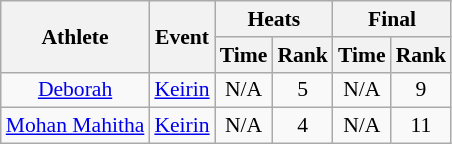<table class=wikitable style="font-size:90%">
<tr>
<th rowspan=2>Athlete</th>
<th rowspan=2>Event</th>
<th colspan=2>Heats</th>
<th colspan=2>Final</th>
</tr>
<tr>
<th>Time</th>
<th>Rank</th>
<th>Time</th>
<th>Rank</th>
</tr>
<tr align=center>
<td><a href='#'>Deborah</a></td>
<td><a href='#'>Keirin</a></td>
<td align=center>N/A</td>
<td align=center>5</td>
<td>N/A</td>
<td align=center>9</td>
</tr>
<tr align=center>
<td><a href='#'>Mohan Mahitha</a></td>
<td><a href='#'>Keirin</a></td>
<td align=center>N/A</td>
<td align=center>4</td>
<td>N/A</td>
<td align=center>11</td>
</tr>
</table>
